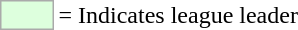<table>
<tr>
<td style="background:#DDFFDD; border:1px solid #aaa; width:2em;"></td>
<td>= Indicates league leader</td>
</tr>
</table>
